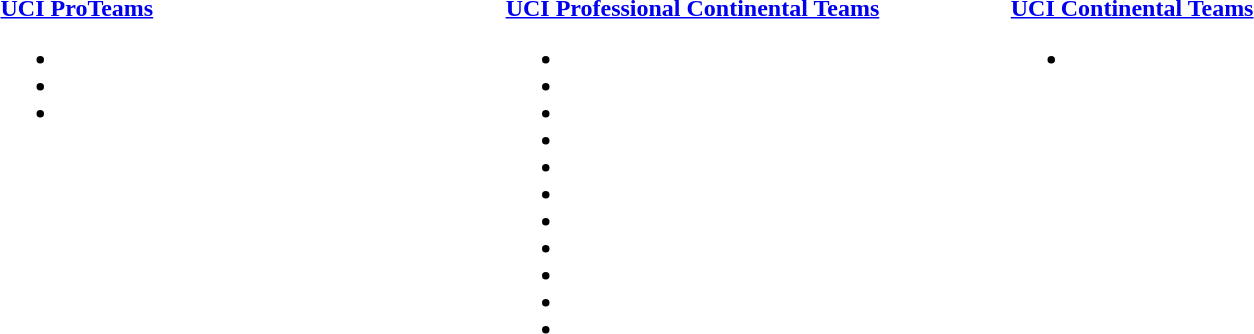<table>
<tr>
<td style="vertical-align:top; width:25%;"><strong><a href='#'>UCI ProTeams</a></strong><br><ul><li></li><li></li><li></li></ul></td>
<td style="vertical-align:top; width:25%;"><strong><a href='#'>UCI Professional Continental Teams</a></strong><br><ul><li></li><li></li><li></li><li></li><li></li><li></li><li></li><li></li><li></li><li></li><li></li></ul></td>
<td style="vertical-align:top; width:25%;"><strong><a href='#'>UCI Continental Teams</a></strong><br><ul><li></li></ul></td>
</tr>
</table>
